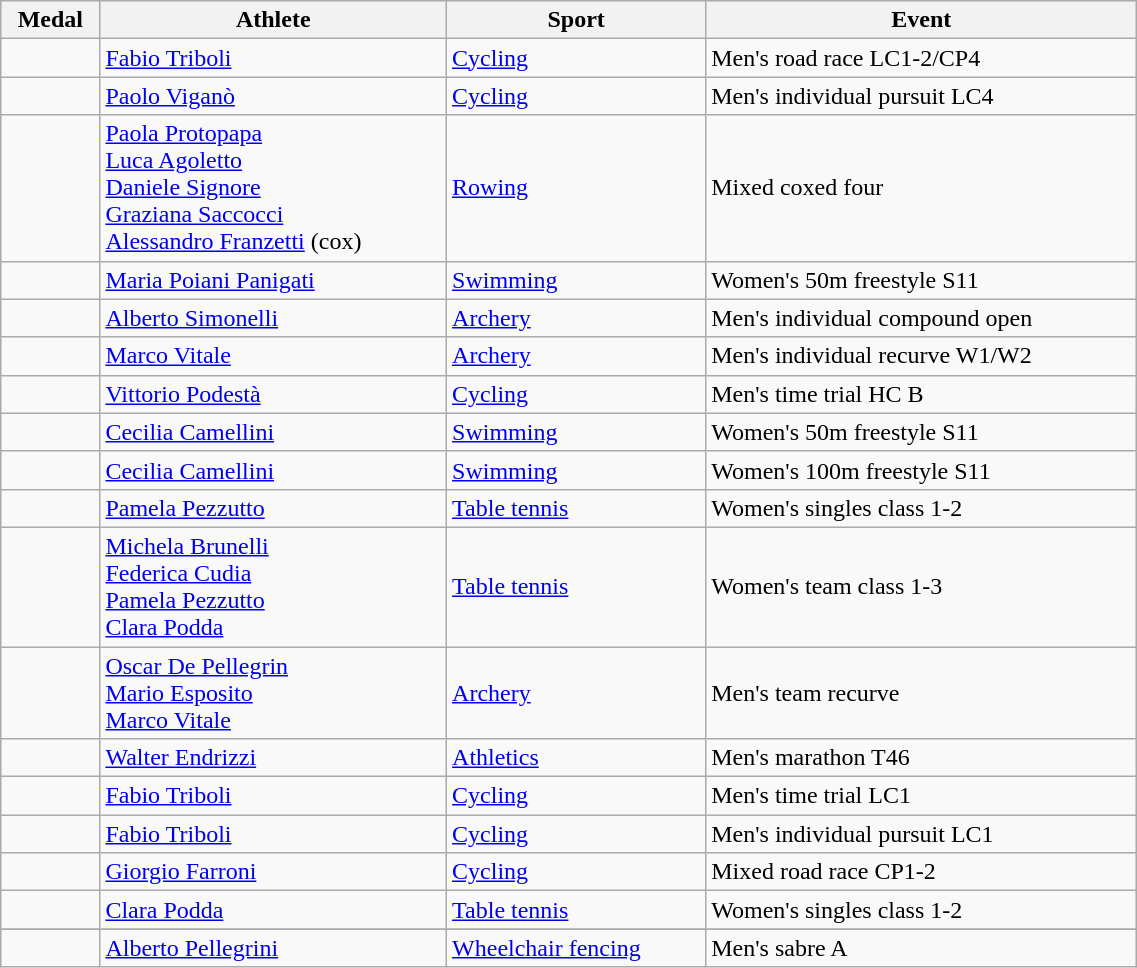<table class="wikitable sortable" width=60% style="font-size:100%; text-align:left;">
<tr>
<th>Medal</th>
<th>Athlete</th>
<th>Sport</th>
<th>Event</th>
</tr>
<tr>
<td></td>
<td><a href='#'>Fabio Triboli</a></td>
<td><a href='#'>Cycling</a></td>
<td>Men's road race LC1-2/CP4</td>
</tr>
<tr>
<td></td>
<td><a href='#'>Paolo Viganò</a></td>
<td><a href='#'>Cycling</a></td>
<td>Men's individual pursuit LC4</td>
</tr>
<tr>
<td></td>
<td><a href='#'>Paola Protopapa</a><br><a href='#'>Luca Agoletto</a><br><a href='#'>Daniele Signore</a><br><a href='#'>Graziana Saccocci</a><br> <a href='#'>Alessandro Franzetti</a> (cox)</td>
<td><a href='#'>Rowing</a></td>
<td>Mixed coxed four</td>
</tr>
<tr>
<td></td>
<td><a href='#'>Maria Poiani Panigati</a></td>
<td><a href='#'>Swimming</a></td>
<td>Women's 50m freestyle S11</td>
</tr>
<tr>
<td></td>
<td><a href='#'>Alberto Simonelli</a></td>
<td><a href='#'>Archery</a></td>
<td>Men's individual compound open</td>
</tr>
<tr>
<td></td>
<td><a href='#'>Marco Vitale</a></td>
<td><a href='#'>Archery</a></td>
<td>Men's individual recurve W1/W2</td>
</tr>
<tr>
<td></td>
<td><a href='#'>Vittorio Podestà</a></td>
<td><a href='#'>Cycling</a></td>
<td>Men's time trial HC B</td>
</tr>
<tr>
<td></td>
<td><a href='#'>Cecilia Camellini</a></td>
<td><a href='#'>Swimming</a></td>
<td>Women's 50m freestyle S11</td>
</tr>
<tr>
<td></td>
<td><a href='#'>Cecilia Camellini</a></td>
<td><a href='#'>Swimming</a></td>
<td>Women's 100m freestyle S11</td>
</tr>
<tr>
<td></td>
<td><a href='#'>Pamela Pezzutto</a></td>
<td><a href='#'>Table tennis</a></td>
<td>Women's singles class 1-2</td>
</tr>
<tr>
<td></td>
<td><a href='#'>Michela Brunelli</a><br><a href='#'>Federica Cudia</a><br><a href='#'>Pamela Pezzutto</a><br><a href='#'>Clara Podda</a></td>
<td><a href='#'>Table tennis</a></td>
<td>Women's team class 1-3</td>
</tr>
<tr>
<td></td>
<td><a href='#'>Oscar De Pellegrin</a><br><a href='#'>Mario Esposito</a><br><a href='#'>Marco Vitale</a></td>
<td><a href='#'>Archery</a></td>
<td>Men's team recurve</td>
</tr>
<tr>
<td></td>
<td><a href='#'>Walter Endrizzi</a></td>
<td><a href='#'>Athletics</a></td>
<td>Men's marathon T46</td>
</tr>
<tr>
<td></td>
<td><a href='#'>Fabio Triboli</a></td>
<td><a href='#'>Cycling</a></td>
<td>Men's time trial LC1</td>
</tr>
<tr>
<td></td>
<td><a href='#'>Fabio Triboli</a></td>
<td><a href='#'>Cycling</a></td>
<td>Men's individual pursuit LC1</td>
</tr>
<tr>
<td></td>
<td><a href='#'>Giorgio Farroni</a></td>
<td><a href='#'>Cycling</a></td>
<td>Mixed road race CP1-2</td>
</tr>
<tr>
<td></td>
<td><a href='#'>Clara Podda</a></td>
<td><a href='#'>Table tennis</a></td>
<td>Women's singles class 1-2</td>
</tr>
<tr>
</tr>
<tr>
<td></td>
<td><a href='#'>Alberto Pellegrini</a></td>
<td><a href='#'>Wheelchair fencing</a></td>
<td>Men's sabre A</td>
</tr>
</table>
